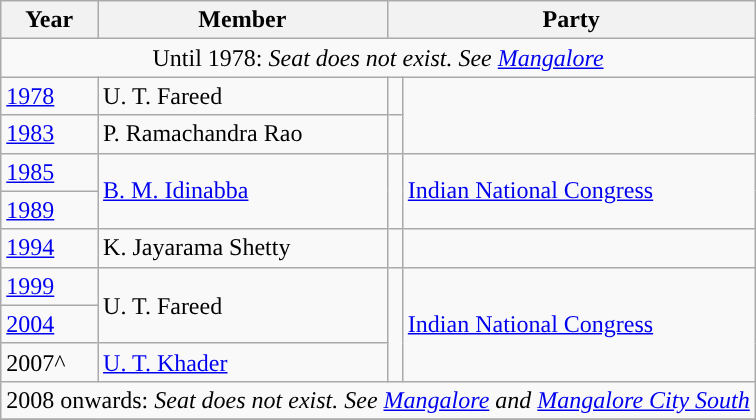<table class="wikitable">
<tr>
<th>Year</th>
<th>Member</th>
<th colspan="2">Party</th>
</tr>
<tr>
<td colspan=4 align=center>Until 1978: <em>Seat does not exist. See <a href='#'>Mangalore</a></em></td>
</tr>
<tr>
<td><a href='#'>1978</a></td>
<td>U. T. Fareed</td>
<td></td>
</tr>
<tr>
<td><a href='#'>1983</a></td>
<td>P. Ramachandra Rao</td>
<td></td>
</tr>
<tr>
<td><a href='#'>1985</a></td>
<td rowspan="2"><a href='#'>B. M. Idinabba</a></td>
<td rowspan=2 style="background-color: "></td>
<td rowspan=2><a href='#'>Indian National Congress</a></td>
</tr>
<tr>
<td><a href='#'>1989</a></td>
</tr>
<tr>
<td><a href='#'>1994</a></td>
<td>K. Jayarama Shetty</td>
<td></td>
</tr>
<tr>
<td><a href='#'>1999</a></td>
<td rowspan="2">U. T. Fareed</td>
<td rowspan=3 style="background-color: "></td>
<td rowspan=3><a href='#'>Indian National Congress</a></td>
</tr>
<tr>
<td><a href='#'>2004</a></td>
</tr>
<tr>
<td>2007^</td>
<td><a href='#'>U. T. Khader</a></td>
</tr>
<tr>
<td colspan=4 align=center>2008 onwards: <em>Seat does not exist. See <a href='#'>Mangalore</a> and <a href='#'>Mangalore City South</a></em></td>
</tr>
<tr>
</tr>
</table>
